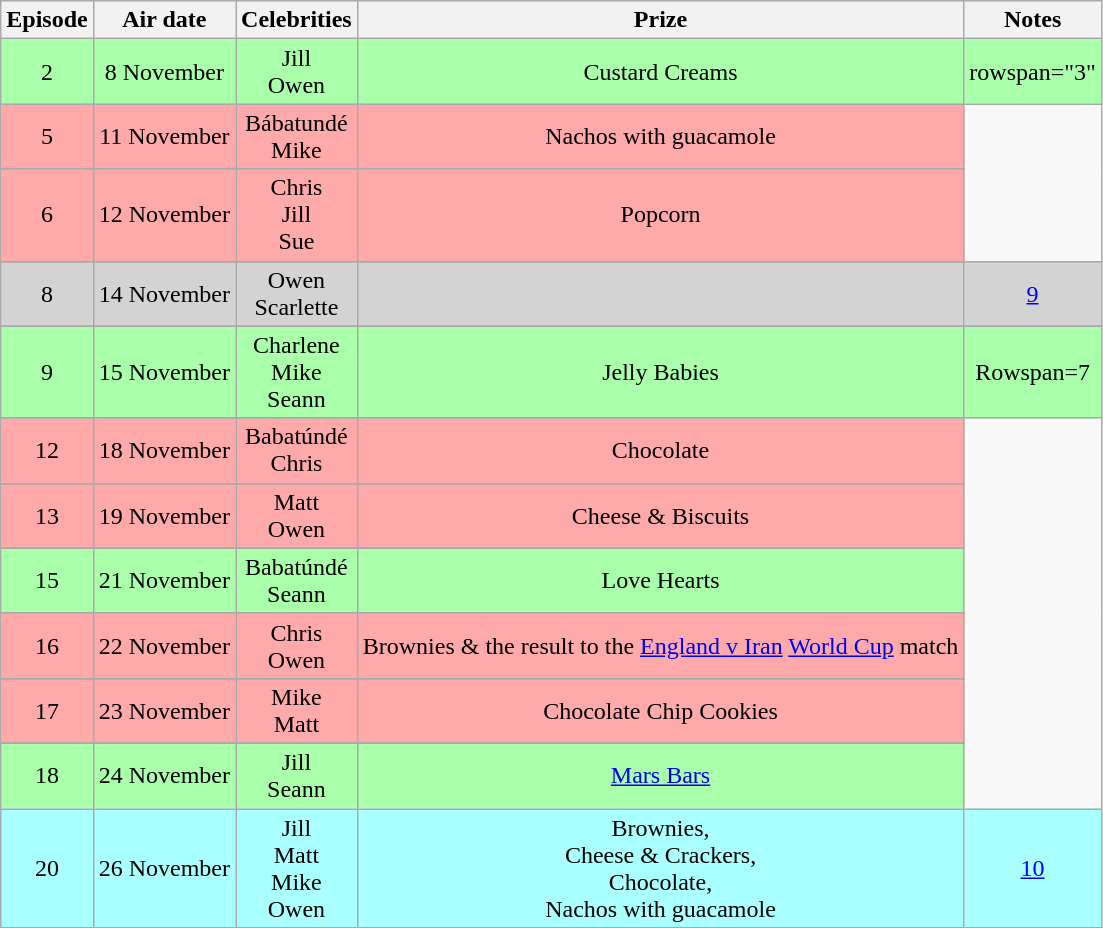<table class=wikitable style="text-align:center">
<tr>
<th>Episode</th>
<th>Air date</th>
<th>Celebrities</th>
<th>Prize</th>
<th>Notes</th>
</tr>
<tr style="background:#aaffaa;">
<td>2</td>
<td>8 November</td>
<td>Jill<br>Owen</td>
<td>Custard Creams</td>
<td>rowspan="3" </td>
</tr>
<tr style="background:#ffaaaa;">
<td>5</td>
<td>11 November</td>
<td>Bábatundé<br>Mike</td>
<td>Nachos with guacamole</td>
</tr>
<tr>
</tr>
<tr style="background:#ffaaaa;">
<td>6</td>
<td>12 November</td>
<td>Chris<br>Jill<br>Sue</td>
<td>Popcorn</td>
</tr>
<tr>
</tr>
<tr style="background:lightgrey;">
<td>8</td>
<td>14 November</td>
<td>Owen<br>Scarlette</td>
<td></td>
<td><a href='#'>9</a></td>
</tr>
<tr>
</tr>
<tr style="background:#aaffaa;">
<td>9</td>
<td>15 November</td>
<td>Charlene<br>Mike<br>Seann</td>
<td>Jelly Babies</td>
<td>Rowspan=7</td>
</tr>
<tr>
</tr>
<tr style="background:#ffaaaa;">
<td>12</td>
<td>18 November</td>
<td>Babatúndé<br>Chris</td>
<td>Chocolate</td>
</tr>
<tr>
</tr>
<tr style="background:#ffaaaa;">
<td>13</td>
<td>19 November</td>
<td>Matt<br>Owen</td>
<td>Cheese & Biscuits</td>
</tr>
<tr>
</tr>
<tr style="background:#aaffaa;">
<td>15</td>
<td>21 November</td>
<td>Babatúndé<br>Seann</td>
<td>Love Hearts</td>
</tr>
<tr>
</tr>
<tr style="background:#ffaaaa;">
<td>16</td>
<td>22 November</td>
<td>Chris<br>Owen</td>
<td>Brownies & the result to the <a href='#'>England v Iran</a> <a href='#'>World Cup</a> match</td>
</tr>
<tr>
</tr>
<tr style="background:#ffaaaa;">
<td>17</td>
<td>23 November</td>
<td>Mike<br>Matt</td>
<td>Chocolate Chip Cookies</td>
</tr>
<tr>
</tr>
<tr style="background:#aaffaa;">
<td>18</td>
<td>24 November</td>
<td>Jill<br>Seann</td>
<td><a href='#'>Mars Bars</a></td>
</tr>
<tr style="background:#aaffff;">
<td>20</td>
<td>26 November</td>
<td>Jill<br>Matt<br>Mike<br>Owen</td>
<td>Brownies,<br>Cheese & Crackers,<br>Chocolate,<br>Nachos with guacamole</td>
<td><a href='#'>10</a></td>
</tr>
</table>
